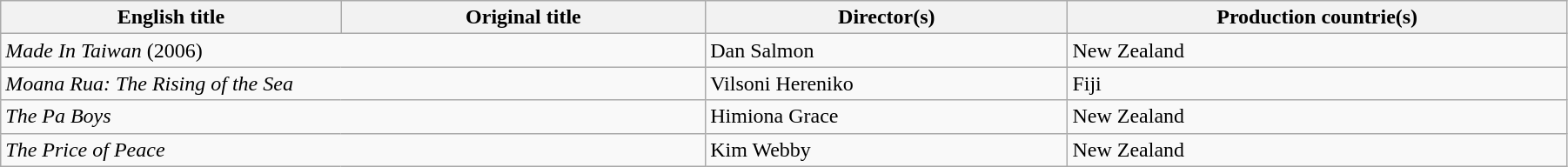<table class="wikitable" style="width:95%; margin-bottom:2px">
<tr>
<th>English title</th>
<th>Original title</th>
<th>Director(s)</th>
<th>Production countrie(s)</th>
</tr>
<tr>
<td colspan="2"><em>Made In Taiwan</em> (2006)</td>
<td>Dan Salmon</td>
<td>New Zealand</td>
</tr>
<tr>
<td colspan="2"><em>Moana Rua: The Rising of the Sea</em></td>
<td>Vilsoni Hereniko</td>
<td>Fiji</td>
</tr>
<tr>
<td colspan="2"><em>The Pa Boys</em></td>
<td>Himiona Grace</td>
<td>New Zealand</td>
</tr>
<tr>
<td colspan="2"><em>The Price of Peace</em></td>
<td>Kim Webby</td>
<td>New Zealand</td>
</tr>
</table>
